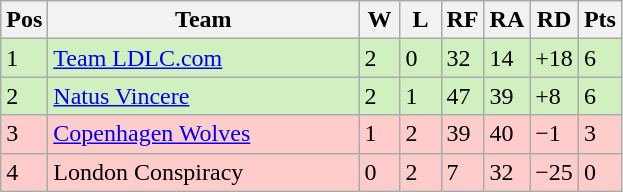<table class="wikitable">
<tr>
<th width="20px">Pos</th>
<th width="200px">Team</th>
<th width="20px">W</th>
<th width="20px">L</th>
<th width="20px">RF</th>
<th width="20px">RA</th>
<th width="20px">RD</th>
<th width="20px">Pts</th>
</tr>
<tr style="background: #D0F0C0;">
<td>1</td>
<td><a href='#'>Team LDLC.com</a></td>
<td>2</td>
<td>0</td>
<td>32</td>
<td>14</td>
<td>+18</td>
<td>6</td>
</tr>
<tr style="background: #D0F0C0;">
<td>2</td>
<td><a href='#'>Natus Vincere</a></td>
<td>2</td>
<td>1</td>
<td>47</td>
<td>39</td>
<td>+8</td>
<td>6</td>
</tr>
<tr style="background: #FFCCCC;">
<td>3</td>
<td><a href='#'>Copenhagen Wolves</a></td>
<td>1</td>
<td>2</td>
<td>39</td>
<td>40</td>
<td>−1</td>
<td>3</td>
</tr>
<tr style="background: #FFCCCC;">
<td>4</td>
<td>London Conspiracy</td>
<td>0</td>
<td>2</td>
<td>7</td>
<td>32</td>
<td>−25</td>
<td>0</td>
</tr>
</table>
